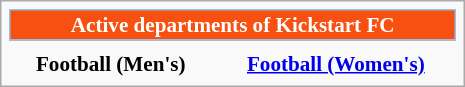<table class="infobox" style="font-size:88%; width:22em; text-align:center">
<tr>
<th colspan=2 style="font-size:100%; background-color:#F75010; color:#FFFFFF; border:1px solid #96C0E6; text-align:center;">Active departments of Kickstart FC</th>
</tr>
<tr>
<th></th>
<th></th>
</tr>
<tr>
<th>Football (Men's)</th>
<th><a href='#'>Football (Women's)</a></th>
</tr>
</table>
